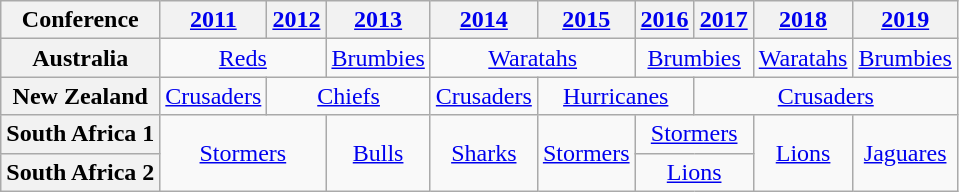<table class="wikitable" style="text-align: center">
<tr>
<th>Conference</th>
<th><a href='#'>2011</a></th>
<th><a href='#'>2012</a></th>
<th><a href='#'>2013</a></th>
<th><a href='#'>2014</a></th>
<th><a href='#'>2015</a></th>
<th><a href='#'>2016</a></th>
<th><a href='#'>2017</a></th>
<th><a href='#'>2018</a></th>
<th><a href='#'>2019</a></th>
</tr>
<tr>
<th>Australia</th>
<td colspan="2"><a href='#'>Reds</a></td>
<td><a href='#'>Brumbies</a></td>
<td colspan="2"><a href='#'>Waratahs</a></td>
<td colspan="2"><a href='#'>Brumbies</a></td>
<td><a href='#'>Waratahs</a></td>
<td><a href='#'>Brumbies</a></td>
</tr>
<tr>
<th>New Zealand</th>
<td><a href='#'>Crusaders</a></td>
<td colspan="2"><a href='#'>Chiefs</a></td>
<td><a href='#'>Crusaders</a></td>
<td colspan="2"><a href='#'>Hurricanes</a></td>
<td colspan="3"><a href='#'>Crusaders</a></td>
</tr>
<tr>
<th>South Africa 1</th>
<td rowspan="2" colspan="2"><a href='#'>Stormers</a></td>
<td rowspan="2"><a href='#'>Bulls</a></td>
<td rowspan="2"><a href='#'>Sharks</a></td>
<td rowspan="2"><a href='#'>Stormers</a></td>
<td colspan="2"><a href='#'>Stormers</a></td>
<td rowspan="2"><a href='#'>Lions</a></td>
<td rowspan="2"><a href='#'>Jaguares</a></td>
</tr>
<tr>
<th>South Africa 2</th>
<td colspan="2"><a href='#'>Lions</a></td>
</tr>
</table>
